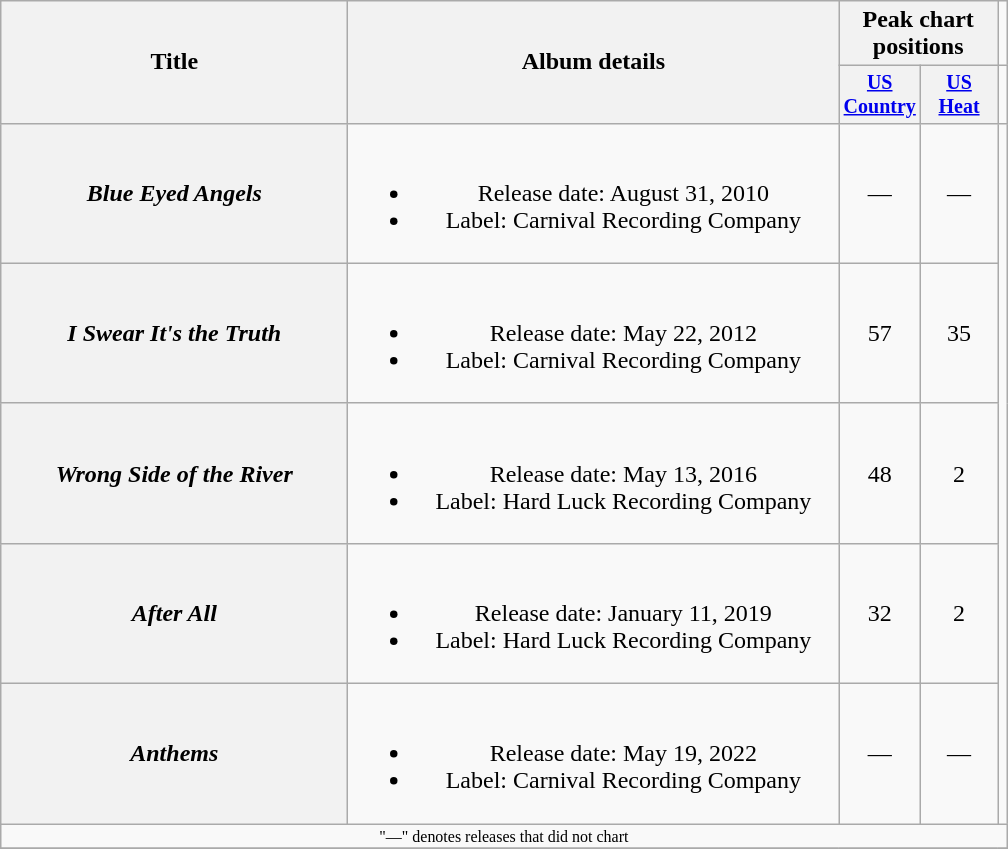<table class="wikitable plainrowheaders" style="text-align:center;">
<tr>
<th rowspan="2" style="width:14em;">Title</th>
<th rowspan="2" style="width:20em;">Album details</th>
<th colspan="2">Peak chart<br>positions</th>
</tr>
<tr style="font-size:smaller;">
<th width="45"><a href='#'>US Country</a><br></th>
<th width="45"><a href='#'>US<br>Heat</a><br></th>
<td></td>
</tr>
<tr>
<th scope="row"><em>Blue Eyed Angels</em></th>
<td><br><ul><li>Release date: August 31, 2010</li><li>Label: Carnival Recording Company</li></ul></td>
<td>—</td>
<td>—</td>
</tr>
<tr>
<th scope="row"><em>I Swear It's the Truth</em></th>
<td><br><ul><li>Release date: May 22, 2012</li><li>Label: Carnival Recording Company</li></ul></td>
<td>57</td>
<td>35</td>
</tr>
<tr>
<th scope="row"><em>Wrong Side of the River</em></th>
<td><br><ul><li>Release date: May 13, 2016</li><li>Label: Hard Luck Recording Company</li></ul></td>
<td>48</td>
<td>2</td>
</tr>
<tr>
<th scope="row"><em>After All</em><br></th>
<td><br><ul><li>Release date: January 11, 2019</li><li>Label: Hard Luck Recording Company</li></ul></td>
<td>32</td>
<td>2</td>
</tr>
<tr>
<th scope="row"><em>Anthems</em><br></th>
<td><br><ul><li>Release date: May 19, 2022</li><li>Label: Carnival Recording Company</li></ul></td>
<td>—</td>
<td>—</td>
</tr>
<tr>
<td colspan="10" style="font-size:8pt">"—" denotes releases that did not chart</td>
</tr>
<tr>
</tr>
</table>
